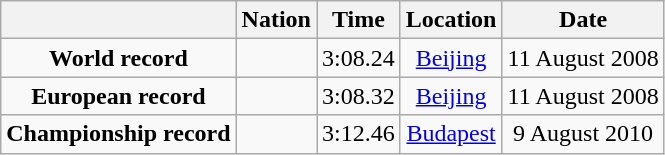<table class=wikitable style=text-align:center>
<tr>
<th></th>
<th>Nation</th>
<th>Time</th>
<th>Location</th>
<th>Date</th>
</tr>
<tr>
<td><strong>World record</strong></td>
<td align=left></td>
<td align=left>3:08.24</td>
<td><a href='#'>Beijing</a></td>
<td>11 August 2008</td>
</tr>
<tr>
<td><strong>European record</strong></td>
<td align=left></td>
<td align=left>3:08.32</td>
<td><a href='#'>Beijing</a></td>
<td>11 August 2008</td>
</tr>
<tr>
<td><strong>Championship record</strong></td>
<td align=left></td>
<td align=left>3:12.46</td>
<td><a href='#'>Budapest</a></td>
<td>9 August 2010</td>
</tr>
</table>
